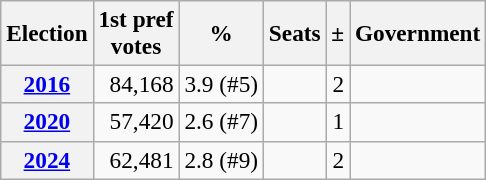<table class="wikitable" style="font-size:97%; text-align:right;">
<tr>
<th>Election</th>
<th>1st pref<br>votes</th>
<th>%</th>
<th>Seats</th>
<th>±</th>
<th>Government</th>
</tr>
<tr>
<th><a href='#'>2016</a></th>
<td>84,168</td>
<td>3.9 (#5)</td>
<td></td>
<td> 2</td>
<td></td>
</tr>
<tr>
<th><a href='#'>2020</a></th>
<td>57,420</td>
<td>2.6 (#7)</td>
<td></td>
<td> 1</td>
<td></td>
</tr>
<tr>
<th><a href='#'>2024</a></th>
<td>62,481</td>
<td>2.8 (#9)</td>
<td></td>
<td> 2</td>
<td></td>
</tr>
</table>
